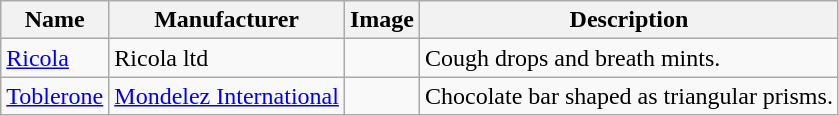<table class="wikitable sortable">
<tr>
<th>Name</th>
<th>Manufacturer</th>
<th class="unsortable">Image</th>
<th>Description</th>
</tr>
<tr>
<td><a href='#'>Ricola</a></td>
<td>Ricola ltd</td>
<td></td>
<td>Cough drops and breath mints.</td>
</tr>
<tr>
<td><a href='#'>Toblerone</a></td>
<td><a href='#'>Mondelez International</a></td>
<td></td>
<td>Chocolate bar shaped as triangular prisms.</td>
</tr>
</table>
